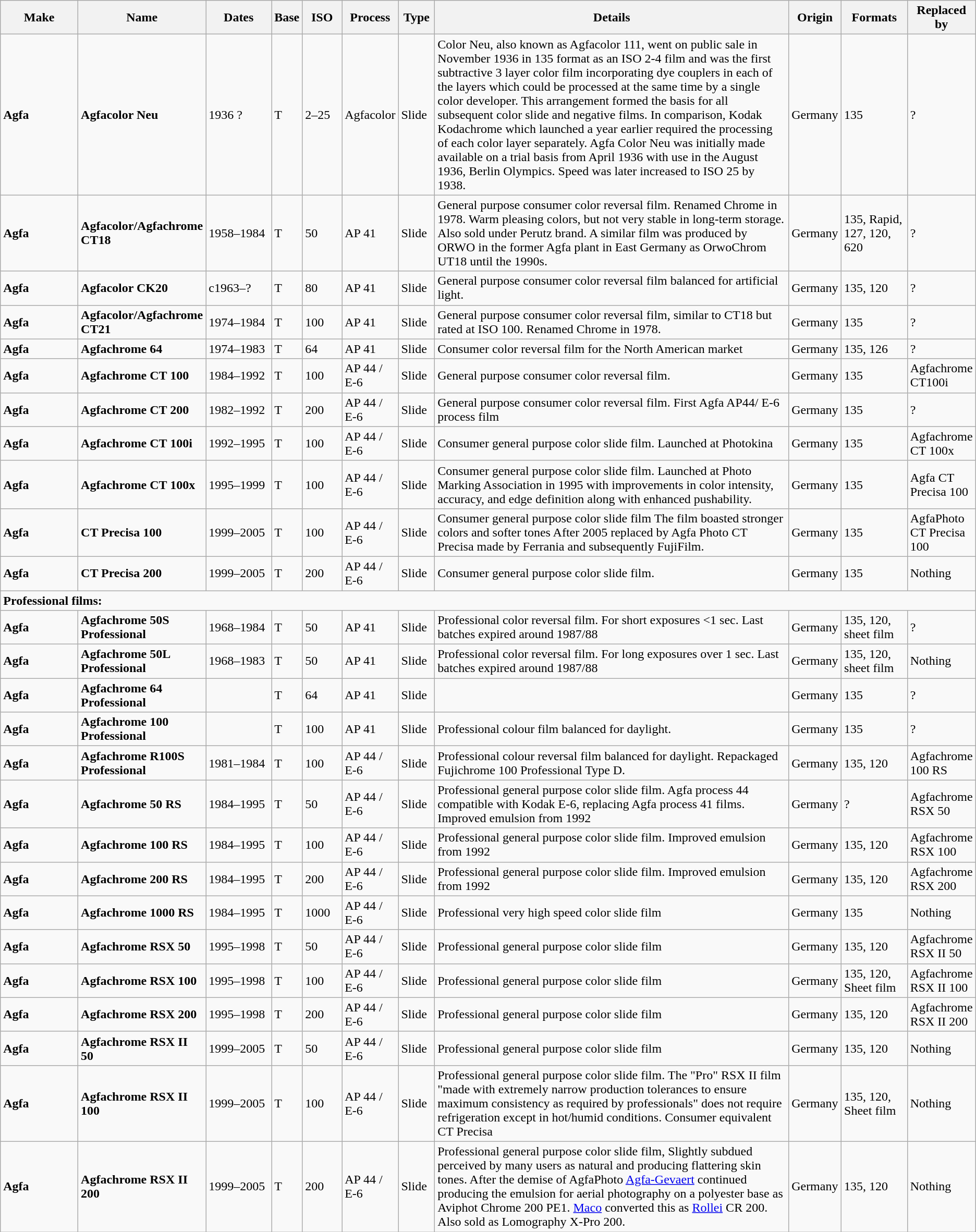<table class="wikitable">
<tr>
<th scope="col" style="width: 100px;">Make</th>
<th scope="col" style="width: 120px;">Name</th>
<th scope="col" style="width: 80px;">Dates</th>
<th scope="col" style="width: 30px;">Base</th>
<th scope="col" style="width: 45px;">ISO</th>
<th scope="col" style="width: 40px;">Process</th>
<th scope="col" style="width: 40px;">Type</th>
<th scope="col" style="width: 500px;">Details</th>
<th scope="col" style="width: 60px;">Origin</th>
<th scope="col" style="width: 80px;">Formats</th>
<th scope="col" style="width: 80px;">Replaced by</th>
</tr>
<tr>
<td><strong>Agfa</strong></td>
<td><strong>Agfacolor Neu</strong></td>
<td>1936 ?</td>
<td>T</td>
<td>2–25</td>
<td>Agfacolor</td>
<td>Slide</td>
<td>Color Neu, also known as Agfacolor 111, went on public sale in November 1936 in 135 format as an ISO 2-4 film and was the first subtractive 3 layer color film incorporating dye couplers in each of the layers which could be processed at the same time by a single color developer. This arrangement formed the basis for all subsequent color slide and negative films. In comparison, Kodak Kodachrome which launched a year earlier required the processing of each color layer separately. Agfa Color Neu was initially made available on a trial basis from April 1936 with use in the August 1936, Berlin Olympics. Speed was later increased to ISO 25 by 1938.</td>
<td>Germany</td>
<td>135</td>
<td>?</td>
</tr>
<tr>
<td><strong>Agfa</strong></td>
<td><strong>Agfacolor/Agfachrome CT18</strong></td>
<td>1958–1984</td>
<td>T</td>
<td>50</td>
<td>AP 41</td>
<td>Slide</td>
<td>General purpose consumer color reversal film. Renamed Chrome in 1978. Warm pleasing colors, but not very stable in long-term storage. Also sold under Perutz brand. A similar film was produced by ORWO in the former Agfa plant in East Germany as OrwoChrom UT18 until the 1990s.</td>
<td>Germany</td>
<td>135, Rapid, 127, 120, 620</td>
<td>?</td>
</tr>
<tr>
<td><strong>Agfa</strong></td>
<td><strong>Agfacolor CK20</strong></td>
<td>c1963–?</td>
<td>T</td>
<td>80</td>
<td>AP 41</td>
<td>Slide</td>
<td>General purpose consumer color reversal film balanced for artificial light.</td>
<td>Germany</td>
<td>135, 120</td>
<td>?</td>
</tr>
<tr>
<td><strong>Agfa</strong></td>
<td><strong>Agfacolor/Agfachrome CT21</strong></td>
<td>1974–1984</td>
<td>T</td>
<td>100</td>
<td>AP 41</td>
<td>Slide</td>
<td>General purpose consumer color reversal film, similar to CT18 but rated at ISO 100.  Renamed Chrome in 1978.</td>
<td>Germany</td>
<td>135</td>
<td>?</td>
</tr>
<tr>
<td><strong>Agfa</strong></td>
<td><strong>Agfachrome 64</strong></td>
<td>1974–1983</td>
<td>T</td>
<td>64</td>
<td>AP 41</td>
<td>Slide</td>
<td>Consumer color reversal film for the North American market</td>
<td>Germany</td>
<td>135, 126</td>
<td>?</td>
</tr>
<tr>
<td><strong>Agfa</strong></td>
<td><strong>Agfachrome CT 100</strong></td>
<td>1984–1992</td>
<td>T</td>
<td>100</td>
<td>AP 44 / E-6</td>
<td>Slide</td>
<td>General purpose consumer color reversal film.</td>
<td>Germany</td>
<td>135</td>
<td>Agfachrome CT100i</td>
</tr>
<tr>
<td><strong>Agfa</strong></td>
<td><strong>Agfachrome CT 200</strong></td>
<td>1982–1992</td>
<td>T</td>
<td>200</td>
<td>AP 44 / E-6</td>
<td>Slide</td>
<td>General purpose consumer color reversal film. First Agfa AP44/ E-6 process film</td>
<td>Germany</td>
<td>135</td>
<td>?</td>
</tr>
<tr>
<td><strong>Agfa</strong></td>
<td><strong>Agfachrome CT 100i</strong></td>
<td>1992–1995</td>
<td>T</td>
<td>100</td>
<td>AP 44 / E-6</td>
<td>Slide</td>
<td>Consumer general purpose color slide film. Launched at Photokina</td>
<td>Germany</td>
<td>135</td>
<td>Agfachrome CT 100x</td>
</tr>
<tr>
<td><strong>Agfa</strong></td>
<td><strong>Agfachrome CT 100x</strong></td>
<td>1995–1999</td>
<td>T</td>
<td>100</td>
<td>AP 44 / E-6</td>
<td>Slide</td>
<td>Consumer general purpose color slide film. Launched at Photo Marking Association in 1995 with improvements in color intensity, accuracy, and edge definition along with enhanced pushability.</td>
<td>Germany</td>
<td>135</td>
<td>Agfa CT Precisa 100</td>
</tr>
<tr>
<td><strong>Agfa</strong></td>
<td><strong>CT Precisa 100</strong></td>
<td>1999–2005</td>
<td>T</td>
<td>100</td>
<td>AP 44 / E-6</td>
<td>Slide</td>
<td>Consumer general purpose color slide film The film boasted stronger colors and softer tones After 2005 replaced by Agfa Photo CT Precisa made by Ferrania and subsequently FujiFilm.</td>
<td>Germany</td>
<td>135</td>
<td>AgfaPhoto CT Precisa 100</td>
</tr>
<tr>
<td><strong>Agfa</strong></td>
<td><strong>CT Precisa 200</strong></td>
<td>1999–2005</td>
<td>T</td>
<td>200</td>
<td>AP 44 / E-6</td>
<td>Slide</td>
<td>Consumer general purpose color slide film.</td>
<td>Germany</td>
<td>135</td>
<td>Nothing</td>
</tr>
<tr>
<td colspan="11"><strong>Professional films:</strong></td>
</tr>
<tr>
<td><strong>Agfa</strong></td>
<td><strong>Agfachrome 50S Professional</strong></td>
<td>1968–1984</td>
<td>T</td>
<td>50</td>
<td>AP 41</td>
<td>Slide</td>
<td>Professional color reversal film. For short exposures <1 sec. Last batches expired around 1987/88</td>
<td>Germany</td>
<td>135, 120, sheet film</td>
<td>?</td>
</tr>
<tr>
<td><strong>Agfa</strong></td>
<td><strong>Agfachrome 50L Professional</strong></td>
<td>1968–1983</td>
<td>T</td>
<td>50</td>
<td>AP 41</td>
<td>Slide</td>
<td>Professional color reversal film. For long exposures over 1 sec. Last batches expired around 1987/88</td>
<td>Germany</td>
<td>135, 120, sheet film</td>
<td>Nothing</td>
</tr>
<tr>
<td><strong>Agfa</strong></td>
<td><strong>Agfachrome 64 Professional</strong></td>
<td></td>
<td>T</td>
<td>64</td>
<td>AP 41</td>
<td>Slide</td>
<td></td>
<td>Germany</td>
<td>135</td>
<td>?</td>
</tr>
<tr>
<td><strong>Agfa</strong></td>
<td><strong>Agfachrome 100 Professional</strong></td>
<td></td>
<td>T</td>
<td>100</td>
<td>AP 41</td>
<td>Slide</td>
<td>Professional colour film balanced for daylight.</td>
<td>Germany</td>
<td>135</td>
<td>?</td>
</tr>
<tr>
<td><strong>Agfa</strong></td>
<td><strong>Agfachrome R100S Professional</strong></td>
<td>1981–1984</td>
<td>T</td>
<td>100</td>
<td>AP 44 / E-6</td>
<td>Slide</td>
<td>Professional colour reversal film balanced for daylight. Repackaged Fujichrome 100 Professional Type D.</td>
<td>Germany</td>
<td>135, 120</td>
<td>Agfachrome 100 RS</td>
</tr>
<tr>
<td><strong>Agfa</strong></td>
<td><strong>Agfachrome 50 RS</strong></td>
<td>1984–1995</td>
<td>T</td>
<td>50</td>
<td>AP 44 / E-6</td>
<td>Slide</td>
<td>Professional general purpose color slide film. Agfa process 44 compatible with Kodak E-6, replacing Agfa process 41 films. Improved emulsion from 1992</td>
<td>Germany</td>
<td>?</td>
<td>Agfachrome RSX 50</td>
</tr>
<tr>
<td><strong>Agfa</strong></td>
<td><strong>Agfachrome 100 RS</strong></td>
<td>1984–1995</td>
<td>T</td>
<td>100</td>
<td>AP 44 / E-6</td>
<td>Slide</td>
<td>Professional general purpose color slide film. Improved emulsion from 1992</td>
<td>Germany</td>
<td>135, 120</td>
<td>Agfachrome RSX 100</td>
</tr>
<tr>
<td><strong>Agfa</strong></td>
<td><strong>Agfachrome 200 RS</strong></td>
<td>1984–1995</td>
<td>T</td>
<td>200</td>
<td>AP 44 / E-6</td>
<td>Slide</td>
<td>Professional general purpose color slide film. Improved emulsion from 1992</td>
<td>Germany</td>
<td>135, 120</td>
<td>Agfachrome RSX 200</td>
</tr>
<tr>
<td><strong>Agfa</strong></td>
<td><strong>Agfachrome 1000 RS</strong></td>
<td>1984–1995</td>
<td>T</td>
<td>1000</td>
<td>AP 44 / E-6</td>
<td>Slide</td>
<td>Professional very high speed color slide film</td>
<td>Germany</td>
<td>135</td>
<td>Nothing</td>
</tr>
<tr>
<td><strong>Agfa</strong></td>
<td><strong>Agfachrome RSX 50</strong></td>
<td>1995–1998</td>
<td>T</td>
<td>50</td>
<td>AP 44 / E-6</td>
<td>Slide</td>
<td>Professional general purpose color slide film</td>
<td>Germany</td>
<td>135, 120</td>
<td>Agfachrome RSX II 50</td>
</tr>
<tr>
<td><strong>Agfa</strong></td>
<td><strong>Agfachrome RSX 100</strong></td>
<td>1995–1998</td>
<td>T</td>
<td>100</td>
<td>AP 44 / E-6</td>
<td>Slide</td>
<td>Professional general purpose color slide film</td>
<td>Germany</td>
<td>135, 120, Sheet film</td>
<td>Agfachrome RSX II 100</td>
</tr>
<tr>
<td><strong>Agfa</strong></td>
<td><strong>Agfachrome RSX 200</strong></td>
<td>1995–1998</td>
<td>T</td>
<td>200</td>
<td>AP 44 / E-6</td>
<td>Slide</td>
<td>Professional general purpose color slide film</td>
<td>Germany</td>
<td>135, 120</td>
<td>Agfachrome RSX II 200</td>
</tr>
<tr>
<td><strong>Agfa</strong></td>
<td><strong>Agfachrome RSX II 50</strong></td>
<td>1999–2005</td>
<td>T</td>
<td>50</td>
<td>AP 44 / E-6</td>
<td>Slide</td>
<td>Professional general purpose color slide film</td>
<td>Germany</td>
<td>135, 120</td>
<td>Nothing</td>
</tr>
<tr>
<td><strong>Agfa</strong></td>
<td><strong>Agfachrome RSX II 100</strong></td>
<td>1999–2005</td>
<td>T</td>
<td>100</td>
<td>AP 44 / E-6</td>
<td>Slide</td>
<td>Professional general purpose color slide film. The "Pro" RSX II film "made with extremely narrow production tolerances to ensure maximum consistency as required by professionals" does not require refrigeration except in hot/humid conditions. Consumer equivalent CT Precisa</td>
<td>Germany</td>
<td>135, 120, Sheet film</td>
<td>Nothing</td>
</tr>
<tr>
<td><strong>Agfa</strong></td>
<td><strong>Agfachrome RSX II 200</strong></td>
<td>1999–2005</td>
<td>T</td>
<td>200</td>
<td>AP 44 / E-6</td>
<td>Slide</td>
<td>Professional general purpose color slide film, Slightly subdued perceived by many users as natural and producing flattering skin tones. After the demise of AgfaPhoto <a href='#'>Agfa-Gevaert</a> continued producing the emulsion for aerial photography on a polyester base as Aviphot Chrome 200 PE1. <a href='#'>Maco</a> converted this as <a href='#'>Rollei</a> CR 200. Also sold as Lomography X-Pro 200.</td>
<td>Germany</td>
<td>135, 120</td>
<td>Nothing</td>
</tr>
</table>
